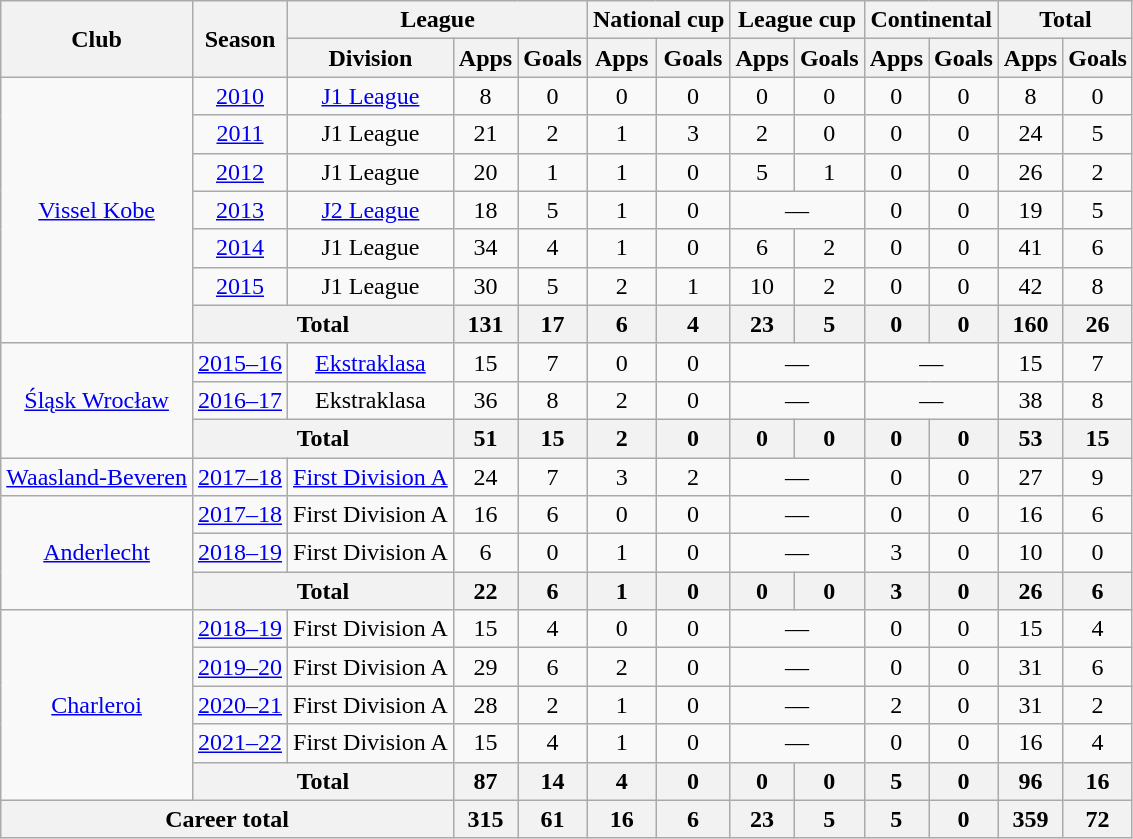<table class="wikitable" style="text-align: center;">
<tr>
<th rowspan=2>Club</th>
<th rowspan=2>Season</th>
<th colspan=3>League</th>
<th colspan=2>National cup</th>
<th colspan=2>League cup</th>
<th colspan=2>Continental</th>
<th colspan=2>Total</th>
</tr>
<tr>
<th>Division</th>
<th>Apps</th>
<th>Goals</th>
<th>Apps</th>
<th>Goals</th>
<th>Apps</th>
<th>Goals</th>
<th>Apps</th>
<th>Goals</th>
<th>Apps</th>
<th>Goals</th>
</tr>
<tr>
<td rowspan="7"><a href='#'>Vissel Kobe</a></td>
<td><a href='#'>2010</a></td>
<td><a href='#'>J1 League</a></td>
<td>8</td>
<td>0</td>
<td>0</td>
<td>0</td>
<td>0</td>
<td>0</td>
<td>0</td>
<td>0</td>
<td>8</td>
<td>0</td>
</tr>
<tr>
<td><a href='#'>2011</a></td>
<td>J1 League</td>
<td>21</td>
<td>2</td>
<td>1</td>
<td>3</td>
<td>2</td>
<td>0</td>
<td>0</td>
<td>0</td>
<td>24</td>
<td>5</td>
</tr>
<tr>
<td><a href='#'>2012</a></td>
<td>J1 League</td>
<td>20</td>
<td>1</td>
<td>1</td>
<td>0</td>
<td>5</td>
<td>1</td>
<td>0</td>
<td>0</td>
<td>26</td>
<td>2</td>
</tr>
<tr>
<td><a href='#'>2013</a></td>
<td><a href='#'>J2 League</a></td>
<td>18</td>
<td>5</td>
<td>1</td>
<td>0</td>
<td colspan=2>—</td>
<td>0</td>
<td>0</td>
<td>19</td>
<td>5</td>
</tr>
<tr>
<td><a href='#'>2014</a></td>
<td>J1 League</td>
<td>34</td>
<td>4</td>
<td>1</td>
<td>0</td>
<td>6</td>
<td>2</td>
<td>0</td>
<td>0</td>
<td>41</td>
<td>6</td>
</tr>
<tr>
<td><a href='#'>2015</a></td>
<td>J1 League</td>
<td>30</td>
<td>5</td>
<td>2</td>
<td>1</td>
<td>10</td>
<td>2</td>
<td>0</td>
<td>0</td>
<td>42</td>
<td>8</td>
</tr>
<tr>
<th colspan=2>Total</th>
<th>131</th>
<th>17</th>
<th>6</th>
<th>4</th>
<th>23</th>
<th>5</th>
<th>0</th>
<th>0</th>
<th>160</th>
<th>26</th>
</tr>
<tr>
<td rowspan="3"><a href='#'>Śląsk Wrocław</a></td>
<td><a href='#'>2015–16</a></td>
<td><a href='#'>Ekstraklasa</a></td>
<td>15</td>
<td>7</td>
<td>0</td>
<td>0</td>
<td colspan=2>—</td>
<td colspan=2>—</td>
<td>15</td>
<td>7</td>
</tr>
<tr>
<td><a href='#'>2016–17</a></td>
<td>Ekstraklasa</td>
<td>36</td>
<td>8</td>
<td>2</td>
<td>0</td>
<td colspan=2>—</td>
<td colspan=2>—</td>
<td>38</td>
<td>8</td>
</tr>
<tr>
<th colspan=2>Total</th>
<th>51</th>
<th>15</th>
<th>2</th>
<th>0</th>
<th>0</th>
<th>0</th>
<th>0</th>
<th>0</th>
<th>53</th>
<th>15</th>
</tr>
<tr>
<td><a href='#'>Waasland-Beveren</a></td>
<td><a href='#'>2017–18</a></td>
<td><a href='#'>First Division A</a></td>
<td>24</td>
<td>7</td>
<td>3</td>
<td>2</td>
<td colspan=2>—</td>
<td>0</td>
<td>0</td>
<td>27</td>
<td>9</td>
</tr>
<tr>
<td rowspan="3"><a href='#'>Anderlecht</a></td>
<td><a href='#'>2017–18</a></td>
<td>First Division A</td>
<td>16</td>
<td>6</td>
<td>0</td>
<td>0</td>
<td colspan=2>—</td>
<td>0</td>
<td>0</td>
<td>16</td>
<td>6</td>
</tr>
<tr>
<td><a href='#'>2018–19</a></td>
<td>First Division A</td>
<td>6</td>
<td>0</td>
<td>1</td>
<td>0</td>
<td colspan=2>—</td>
<td>3</td>
<td>0</td>
<td>10</td>
<td>0</td>
</tr>
<tr>
<th colspan=2>Total</th>
<th>22</th>
<th>6</th>
<th>1</th>
<th>0</th>
<th>0</th>
<th>0</th>
<th>3</th>
<th>0</th>
<th>26</th>
<th>6</th>
</tr>
<tr>
<td rowspan="5"><a href='#'>Charleroi</a></td>
<td><a href='#'>2018–19</a></td>
<td>First Division A</td>
<td>15</td>
<td>4</td>
<td>0</td>
<td>0</td>
<td colspan=2>—</td>
<td>0</td>
<td>0</td>
<td>15</td>
<td>4</td>
</tr>
<tr>
<td><a href='#'>2019–20</a></td>
<td>First Division A</td>
<td>29</td>
<td>6</td>
<td>2</td>
<td>0</td>
<td colspan=2>—</td>
<td>0</td>
<td>0</td>
<td>31</td>
<td>6</td>
</tr>
<tr>
<td><a href='#'>2020–21</a></td>
<td>First Division A</td>
<td>28</td>
<td>2</td>
<td>1</td>
<td>0</td>
<td colspan=2>—</td>
<td>2</td>
<td>0</td>
<td>31</td>
<td>2</td>
</tr>
<tr>
<td><a href='#'>2021–22</a></td>
<td>First Division A</td>
<td>15</td>
<td>4</td>
<td>1</td>
<td>0</td>
<td colspan=2>—</td>
<td>0</td>
<td>0</td>
<td>16</td>
<td>4</td>
</tr>
<tr>
<th colspan=2>Total</th>
<th>87</th>
<th>14</th>
<th>4</th>
<th>0</th>
<th>0</th>
<th>0</th>
<th>5</th>
<th>0</th>
<th>96</th>
<th>16</th>
</tr>
<tr>
<th colspan=3>Career total</th>
<th>315</th>
<th>61</th>
<th>16</th>
<th>6</th>
<th>23</th>
<th>5</th>
<th>5</th>
<th>0</th>
<th>359</th>
<th>72</th>
</tr>
</table>
